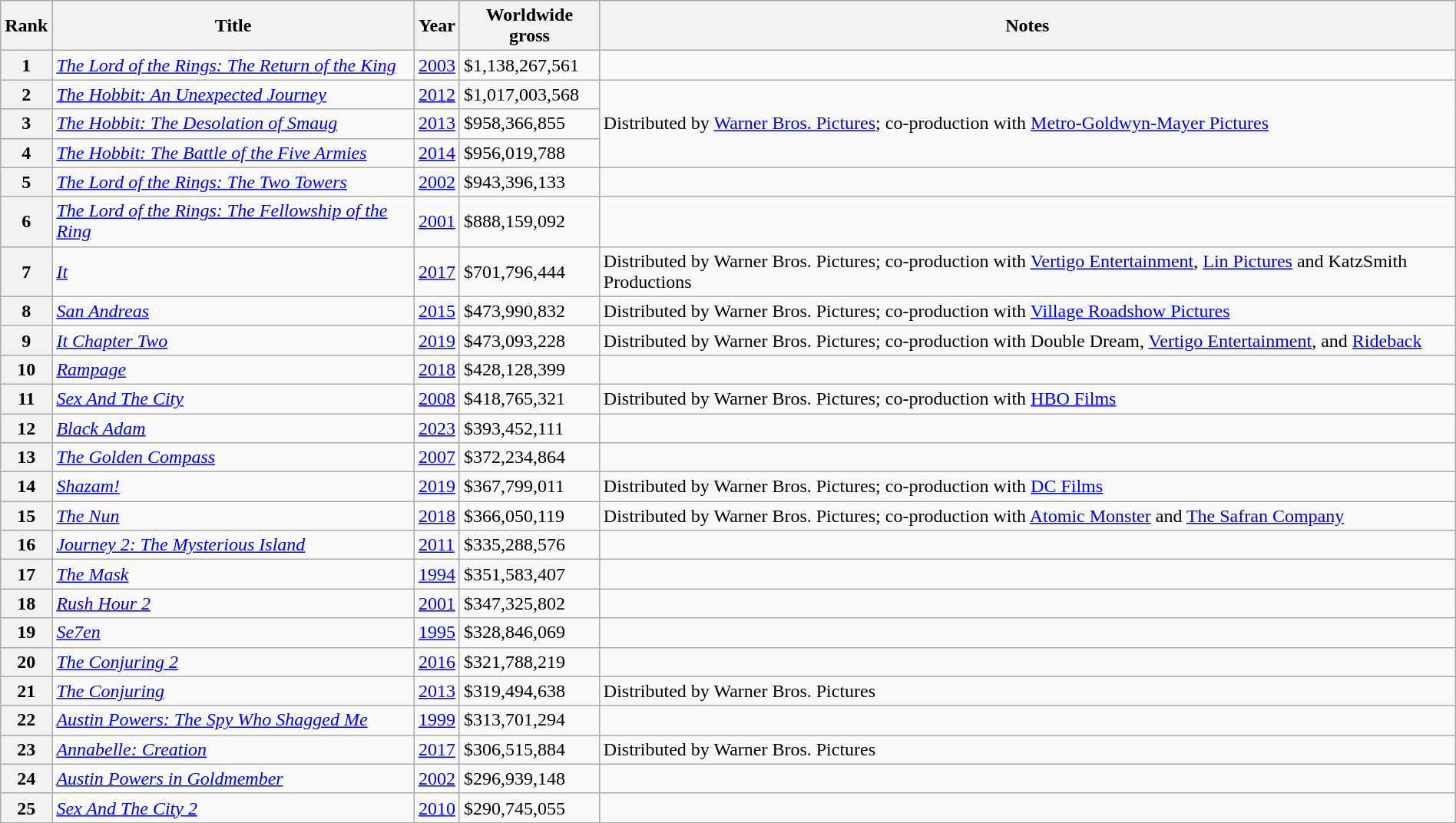<table class="wikitable sortable" style="margin:auto; margin:auto;">
<tr>
<th>Rank</th>
<th>Title</th>
<th>Year</th>
<th>Worldwide gross</th>
<th>Notes</th>
</tr>
<tr>
<th>1</th>
<td><em><a href='#'>The Lord of the Rings: The Return of the King</a></em> </td>
<td><a href='#'>2003</a></td>
<td>$1,138,267,561</td>
<td></td>
</tr>
<tr>
<th>2</th>
<td><em><a href='#'>The Hobbit: An Unexpected Journey</a></em></td>
<td><a href='#'>2012</a></td>
<td>$1,017,003,568</td>
<td rowspan=3>Distributed by <a href='#'>Warner Bros. Pictures</a>; co-production with <a href='#'>Metro-Goldwyn-Mayer Pictures</a></td>
</tr>
<tr>
<th>3</th>
<td><em><a href='#'>The Hobbit: The Desolation of Smaug</a></em></td>
<td><a href='#'>2013</a></td>
<td>$958,366,855</td>
</tr>
<tr>
<th>4</th>
<td><em><a href='#'>The Hobbit: The Battle of the Five Armies</a></em></td>
<td><a href='#'>2014</a></td>
<td>$956,019,788</td>
</tr>
<tr>
<th>5</th>
<td><em><a href='#'>The Lord of the Rings: The Two Towers</a></em> </td>
<td><a href='#'>2002</a></td>
<td>$943,396,133</td>
<td></td>
</tr>
<tr>
<th>6</th>
<td><em><a href='#'>The Lord of the Rings: The Fellowship of the Ring</a></em> </td>
<td><a href='#'>2001</a></td>
<td>$888,159,092</td>
<td></td>
</tr>
<tr>
<th>7</th>
<td><em><a href='#'>It</a></em></td>
<td><a href='#'>2017</a></td>
<td>$701,796,444</td>
<td>Distributed by Warner Bros. Pictures; co-production with <a href='#'>Vertigo Entertainment</a>, <a href='#'>Lin Pictures</a> and KatzSmith Productions</td>
</tr>
<tr>
<th>8</th>
<td><em><a href='#'>San Andreas</a></em></td>
<td><a href='#'>2015</a></td>
<td>$473,990,832</td>
<td>Distributed by Warner Bros. Pictures; co-production with <a href='#'>Village Roadshow Pictures</a></td>
</tr>
<tr>
<th>9</th>
<td><em><a href='#'>It Chapter Two</a></em></td>
<td><a href='#'>2019</a></td>
<td>$473,093,228</td>
<td>Distributed by Warner Bros. Pictures; co-production with Double Dream, <a href='#'>Vertigo Entertainment</a>, and <a href='#'>Rideback</a></td>
</tr>
<tr>
<th>10</th>
<td><em><a href='#'>Rampage</a></em></td>
<td><a href='#'>2018</a></td>
<td>$428,128,399</td>
<td></td>
</tr>
<tr>
<th>11</th>
<td><em><a href='#'>Sex And The City</a></em></td>
<td><a href='#'>2008</a></td>
<td>$418,765,321</td>
<td>Distributed by Warner Bros. Pictures; co-production with <a href='#'>HBO Films</a></td>
</tr>
<tr>
<th>12</th>
<td><em><a href='#'>Black Adam</a></em></td>
<td><a href='#'>2023</a></td>
<td>$393,452,111</td>
<td></td>
</tr>
<tr>
<th>13</th>
<td><em><a href='#'>The Golden Compass</a></em></td>
<td><a href='#'>2007</a></td>
<td>$372,234,864</td>
<td></td>
</tr>
<tr>
<th>14</th>
<td><a href='#'><em>Shazam!</em></a></td>
<td><a href='#'>2019</a></td>
<td>$367,799,011</td>
<td>Distributed by Warner Bros. Pictures; co-production with <a href='#'>DC Films</a></td>
</tr>
<tr>
<th>15</th>
<td><em><a href='#'>The Nun</a></em></td>
<td><a href='#'>2018</a></td>
<td>$366,050,119</td>
<td>Distributed by Warner Bros. Pictures; co-production with <a href='#'>Atomic Monster</a> and <a href='#'>The Safran Company</a></td>
</tr>
<tr>
<th>16</th>
<td><em><a href='#'>Journey 2: The Mysterious Island</a></em></td>
<td><a href='#'>2011</a></td>
<td>$335,288,576</td>
<td></td>
</tr>
<tr>
<th>17</th>
<td><em><a href='#'>The Mask</a></em></td>
<td><a href='#'>1994</a></td>
<td>$351,583,407</td>
<td></td>
</tr>
<tr>
<th>18</th>
<td><em><a href='#'>Rush Hour 2</a></em></td>
<td><a href='#'>2001</a></td>
<td>$347,325,802</td>
<td></td>
</tr>
<tr>
<th>19</th>
<td><em><a href='#'>Se7en</a></em></td>
<td><a href='#'>1995</a></td>
<td>$328,846,069</td>
<td></td>
</tr>
<tr>
<th>20</th>
<td><em><a href='#'>The Conjuring 2</a></em></td>
<td><a href='#'>2016</a></td>
<td>$321,788,219</td>
<td></td>
</tr>
<tr>
<th>21</th>
<td><em><a href='#'>The Conjuring</a></em></td>
<td><a href='#'>2013</a></td>
<td>$319,494,638</td>
<td>Distributed by Warner Bros. Pictures</td>
</tr>
<tr>
<th>22</th>
<td><em><a href='#'>Austin Powers: The Spy Who Shagged Me</a></em></td>
<td><a href='#'>1999</a></td>
<td>$313,701,294</td>
<td></td>
</tr>
<tr>
<th>23</th>
<td><em><a href='#'>Annabelle: Creation</a></em></td>
<td><a href='#'>2017</a></td>
<td>$306,515,884</td>
<td>Distributed by Warner Bros. Pictures</td>
</tr>
<tr>
<th>24</th>
<td><em><a href='#'>Austin Powers in Goldmember</a></em></td>
<td><a href='#'>2002</a></td>
<td>$296,939,148</td>
<td></td>
</tr>
<tr>
<th>25</th>
<td><em><a href='#'>Sex And The City 2</a></em></td>
<td><a href='#'>2010</a></td>
<td>$290,745,055</td>
<td></td>
</tr>
</table>
